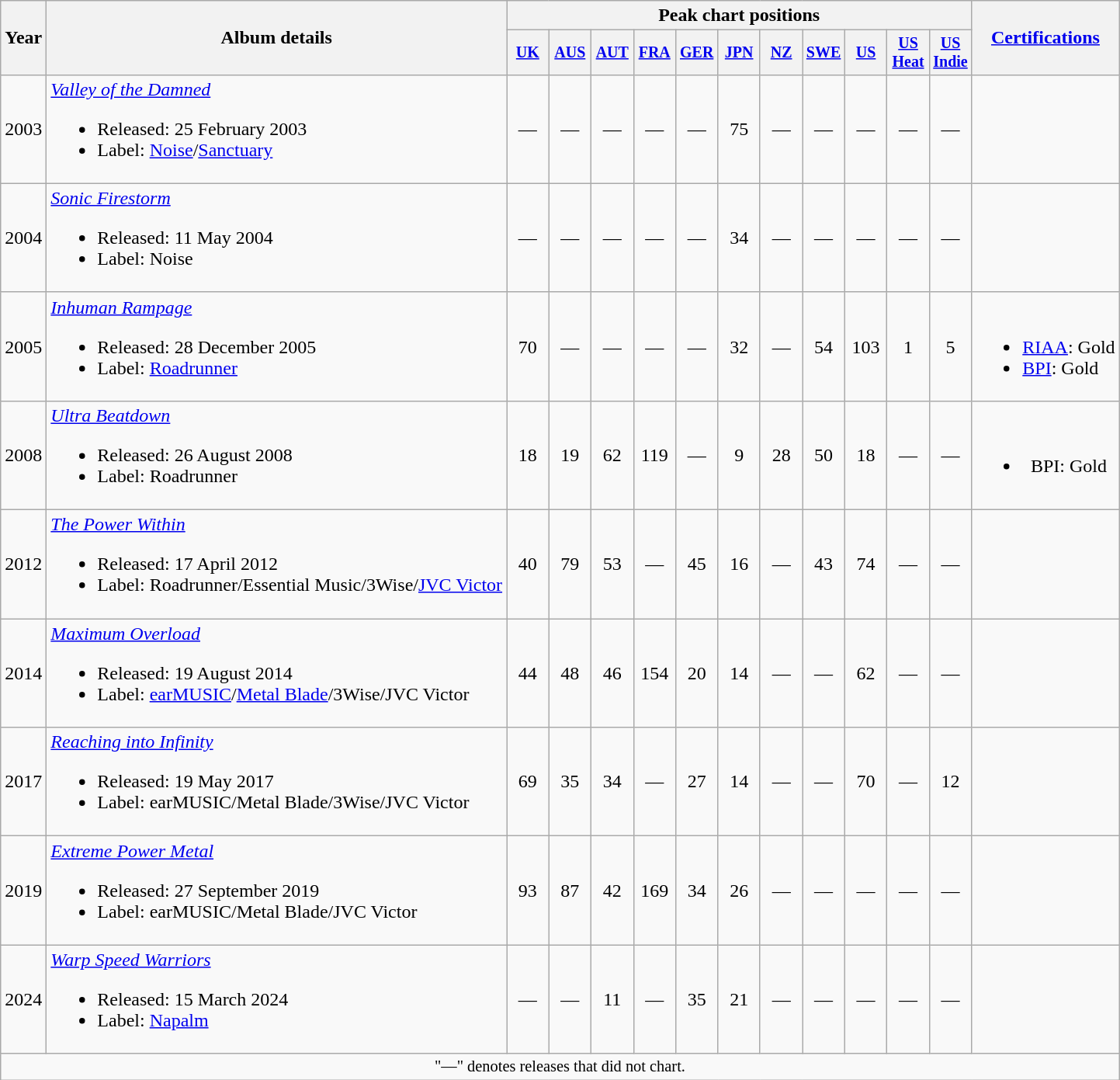<table class="wikitable" style="text-align:center;">
<tr>
<th rowspan="2">Year</th>
<th rowspan="2">Album details</th>
<th colspan="11">Peak chart positions</th>
<th rowspan="2"><a href='#'>Certifications</a></th>
</tr>
<tr style="font-size:smaller;">
<th width="30"><a href='#'>UK</a><br></th>
<th width="30"><a href='#'>AUS</a><br></th>
<th width="30"><a href='#'>AUT</a><br></th>
<th width="30"><a href='#'>FRA</a><br></th>
<th width="30"><a href='#'>GER</a><br></th>
<th width="30"><a href='#'>JPN</a><br></th>
<th width="30"><a href='#'>NZ</a><br></th>
<th width="30"><a href='#'>SWE</a><br></th>
<th width="30"><a href='#'>US</a><br></th>
<th width="30"><a href='#'>US<br>Heat</a><br></th>
<th width="30"><a href='#'>US<br>Indie</a><br></th>
</tr>
<tr>
<td>2003</td>
<td align="left"><em><a href='#'>Valley of the Damned</a></em><br><ul><li>Released: 25 February 2003</li><li>Label: <a href='#'>Noise</a>/<a href='#'>Sanctuary</a></li></ul></td>
<td>—</td>
<td>—</td>
<td>—</td>
<td>—</td>
<td>—</td>
<td>75</td>
<td>—</td>
<td>—</td>
<td>—</td>
<td>—</td>
<td>—</td>
<td></td>
</tr>
<tr>
<td>2004</td>
<td align="left"><em><a href='#'>Sonic Firestorm</a></em><br><ul><li>Released: 11 May 2004</li><li>Label: Noise</li></ul></td>
<td>—</td>
<td>—</td>
<td>—</td>
<td>—</td>
<td>—</td>
<td>34</td>
<td>—</td>
<td>—</td>
<td>—</td>
<td>—</td>
<td>—</td>
<td></td>
</tr>
<tr>
<td>2005</td>
<td align="left"><em><a href='#'>Inhuman Rampage</a></em><br><ul><li>Released: 28 December 2005</li><li>Label: <a href='#'>Roadrunner</a></li></ul></td>
<td>70</td>
<td>—</td>
<td>—</td>
<td>—</td>
<td>—</td>
<td>32</td>
<td>—</td>
<td>54</td>
<td>103</td>
<td>1</td>
<td>5</td>
<td align="left"><br><ul><li><a href='#'>RIAA</a>: Gold</li><li><a href='#'>BPI</a>: Gold</li></ul></td>
</tr>
<tr>
<td>2008</td>
<td align="left"><em><a href='#'>Ultra Beatdown</a></em><br><ul><li>Released: 26 August 2008</li><li>Label: Roadrunner</li></ul></td>
<td>18</td>
<td>19</td>
<td>62</td>
<td>119</td>
<td>—</td>
<td>9</td>
<td>28</td>
<td>50</td>
<td>18</td>
<td>—</td>
<td>—</td>
<td><br><ul><li>BPI: Gold</li></ul></td>
</tr>
<tr>
<td>2012</td>
<td align="left"><em><a href='#'>The Power Within</a></em><br><ul><li>Released: 17 April 2012</li><li>Label: Roadrunner/Essential Music/3Wise/<a href='#'>JVC Victor</a></li></ul></td>
<td>40</td>
<td>79</td>
<td>53</td>
<td>—</td>
<td>45</td>
<td>16</td>
<td>—</td>
<td>43</td>
<td>74</td>
<td>—</td>
<td>—</td>
<td></td>
</tr>
<tr>
<td>2014</td>
<td align="left"><em><a href='#'>Maximum Overload</a></em><br><ul><li>Released: 19 August 2014</li><li>Label: <a href='#'>earMUSIC</a>/<a href='#'>Metal Blade</a>/3Wise/JVC Victor</li></ul></td>
<td>44</td>
<td>48</td>
<td>46</td>
<td>154</td>
<td>20</td>
<td>14</td>
<td>—</td>
<td>—</td>
<td>62</td>
<td>—</td>
<td>—</td>
<td></td>
</tr>
<tr>
<td>2017</td>
<td align="left"><em><a href='#'>Reaching into Infinity</a></em><br><ul><li>Released: 19 May 2017</li><li>Label: earMUSIC/Metal Blade/3Wise/JVC Victor</li></ul></td>
<td>69</td>
<td>35</td>
<td>34</td>
<td>—</td>
<td>27</td>
<td>14</td>
<td>—</td>
<td>—</td>
<td>70</td>
<td>—</td>
<td>12</td>
<td></td>
</tr>
<tr>
<td>2019</td>
<td align="left"><em><a href='#'>Extreme Power Metal</a></em><br><ul><li>Released: 27 September 2019</li><li>Label: earMUSIC/Metal Blade/JVC Victor</li></ul></td>
<td>93</td>
<td>87</td>
<td>42</td>
<td>169</td>
<td>34</td>
<td>26</td>
<td>—</td>
<td>—</td>
<td>—</td>
<td>—</td>
<td>—</td>
<td></td>
</tr>
<tr>
<td>2024</td>
<td align="left"><em><a href='#'>Warp Speed Warriors</a></em><br><ul><li>Released: 15 March 2024</li><li>Label: <a href='#'>Napalm</a></li></ul></td>
<td>—</td>
<td>—</td>
<td>11</td>
<td>—</td>
<td>35</td>
<td>21</td>
<td>—</td>
<td>—</td>
<td>—</td>
<td>—</td>
<td>—</td>
<td></td>
</tr>
<tr>
<td colspan="21" style="font-size:85%">"—" denotes releases that did not chart.</td>
</tr>
</table>
